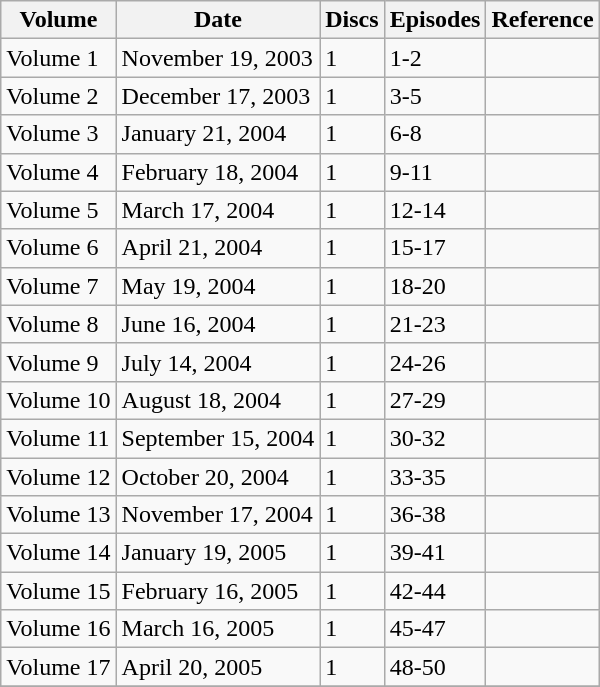<table class="wikitable" border="1">
<tr>
<th>Volume</th>
<th>Date</th>
<th>Discs</th>
<th>Episodes</th>
<th>Reference</th>
</tr>
<tr>
<td>Volume 1</td>
<td>November 19, 2003</td>
<td>1</td>
<td>1-2</td>
<td></td>
</tr>
<tr>
<td>Volume 2</td>
<td>December 17, 2003</td>
<td>1</td>
<td>3-5</td>
<td></td>
</tr>
<tr>
<td>Volume 3</td>
<td>January 21, 2004</td>
<td>1</td>
<td>6-8</td>
<td></td>
</tr>
<tr>
<td>Volume 4</td>
<td>February 18, 2004</td>
<td>1</td>
<td>9-11</td>
<td></td>
</tr>
<tr>
<td>Volume 5</td>
<td>March 17, 2004</td>
<td>1</td>
<td>12-14</td>
<td></td>
</tr>
<tr>
<td>Volume 6</td>
<td>April 21, 2004</td>
<td>1</td>
<td>15-17</td>
<td></td>
</tr>
<tr>
<td>Volume 7</td>
<td>May 19, 2004</td>
<td>1</td>
<td>18-20</td>
<td></td>
</tr>
<tr>
<td>Volume 8</td>
<td>June 16, 2004</td>
<td>1</td>
<td>21-23</td>
<td></td>
</tr>
<tr>
<td>Volume 9</td>
<td>July 14, 2004</td>
<td>1</td>
<td>24-26</td>
<td></td>
</tr>
<tr>
<td>Volume 10</td>
<td>August 18, 2004</td>
<td>1</td>
<td>27-29</td>
<td></td>
</tr>
<tr>
<td>Volume 11</td>
<td>September 15, 2004</td>
<td>1</td>
<td>30-32</td>
<td></td>
</tr>
<tr>
<td>Volume 12</td>
<td>October 20, 2004</td>
<td>1</td>
<td>33-35</td>
<td></td>
</tr>
<tr>
<td>Volume 13</td>
<td>November 17, 2004</td>
<td>1</td>
<td>36-38</td>
<td></td>
</tr>
<tr>
<td>Volume 14</td>
<td>January 19, 2005</td>
<td>1</td>
<td>39-41</td>
<td></td>
</tr>
<tr>
<td>Volume 15</td>
<td>February 16, 2005</td>
<td>1</td>
<td>42-44</td>
<td></td>
</tr>
<tr>
<td>Volume 16</td>
<td>March 16, 2005</td>
<td>1</td>
<td>45-47</td>
<td></td>
</tr>
<tr>
<td>Volume 17</td>
<td>April 20, 2005</td>
<td>1</td>
<td>48-50</td>
<td></td>
</tr>
<tr>
</tr>
</table>
